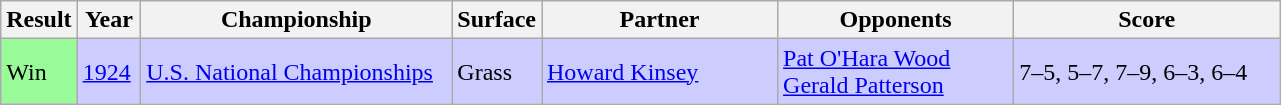<table class="sortable wikitable">
<tr>
<th style="width:40px">Result</th>
<th style="width:35px">Year</th>
<th style="width:200px">Championship</th>
<th style="width:50px">Surface</th>
<th style="width:150px">Partner</th>
<th style="width:150px">Opponents</th>
<th style="width:170px" class="unsortable">Score</th>
</tr>
<tr style="background:#ccf;">
<td style="background:#98fb98;">Win</td>
<td><a href='#'>1924</a></td>
<td><a href='#'>U.S. National Championships</a></td>
<td>Grass</td>
<td> <a href='#'>Howard Kinsey</a></td>
<td> <a href='#'>Pat O'Hara Wood</a> <br>  <a href='#'>Gerald Patterson</a></td>
<td>7–5, 5–7, 7–9, 6–3, 6–4</td>
</tr>
</table>
